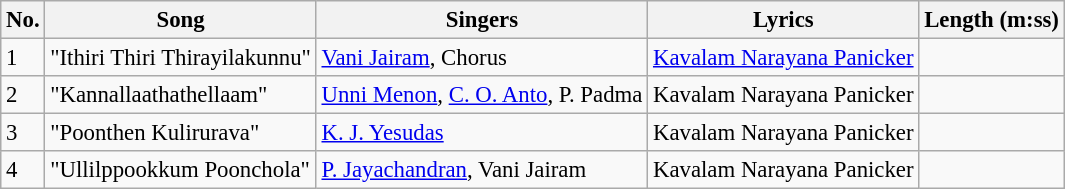<table class="wikitable" style="font-size:95%;">
<tr>
<th>No.</th>
<th>Song</th>
<th>Singers</th>
<th>Lyrics</th>
<th>Length (m:ss)</th>
</tr>
<tr>
<td>1</td>
<td>"Ithiri Thiri Thirayilakunnu"</td>
<td><a href='#'>Vani Jairam</a>, Chorus</td>
<td><a href='#'>Kavalam Narayana Panicker</a></td>
<td></td>
</tr>
<tr>
<td>2</td>
<td>"Kannallaathathellaam"</td>
<td><a href='#'>Unni Menon</a>, <a href='#'>C. O. Anto</a>, P. Padma</td>
<td>Kavalam Narayana Panicker</td>
<td></td>
</tr>
<tr>
<td>3</td>
<td>"Poonthen Kulirurava"</td>
<td><a href='#'>K. J. Yesudas</a></td>
<td>Kavalam Narayana Panicker</td>
<td></td>
</tr>
<tr>
<td>4</td>
<td>"Ullilppookkum Poonchola"</td>
<td><a href='#'>P. Jayachandran</a>, Vani Jairam</td>
<td>Kavalam Narayana Panicker</td>
<td></td>
</tr>
</table>
